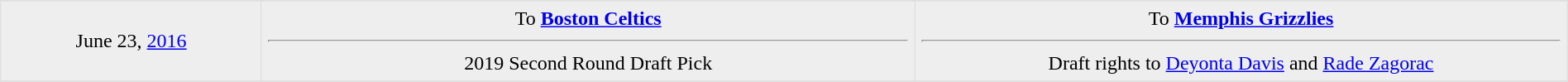<table border=1 style="border-collapse:collapse; text-align: center; width: 100%" bordercolor="#DFDFDF"  cellpadding="5">
<tr>
</tr>
<tr bgcolor="eeeeee">
<td style="width:12%">June 23, <a href='#'>2016</a><br></td>
<td style="width:30%" valign="top">To <strong><a href='#'>Boston Celtics</a></strong><hr> 2019 Second Round Draft Pick</td>
<td style="width:30%" valign="top">To <strong><a href='#'>Memphis Grizzlies</a></strong><hr> Draft rights to <a href='#'>Deyonta Davis</a> and <a href='#'>Rade Zagorac</a></td>
</tr>
<tr>
</tr>
</table>
